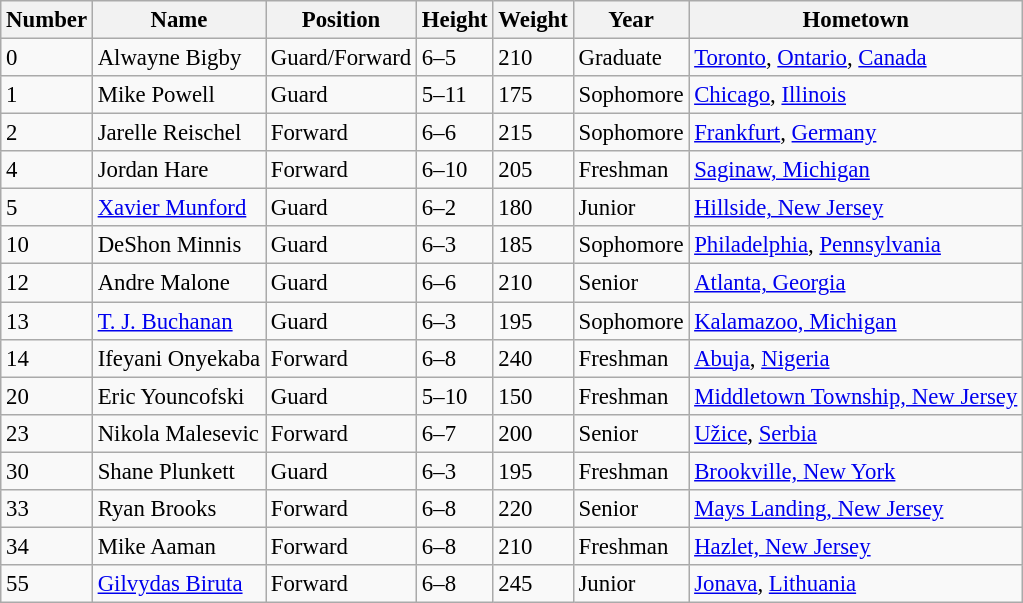<table class="wikitable" style="font-size: 95%;">
<tr>
<th>Number</th>
<th>Name</th>
<th>Position</th>
<th>Height</th>
<th>Weight</th>
<th>Year</th>
<th>Hometown</th>
</tr>
<tr>
<td>0</td>
<td>Alwayne Bigby</td>
<td>Guard/Forward</td>
<td>6–5</td>
<td>210</td>
<td>Graduate</td>
<td><a href='#'>Toronto</a>, <a href='#'>Ontario</a>, <a href='#'>Canada</a></td>
</tr>
<tr>
<td>1</td>
<td>Mike Powell</td>
<td>Guard</td>
<td>5–11</td>
<td>175</td>
<td>Sophomore</td>
<td><a href='#'>Chicago</a>, <a href='#'>Illinois</a></td>
</tr>
<tr>
<td>2</td>
<td>Jarelle Reischel</td>
<td>Forward</td>
<td>6–6</td>
<td>215</td>
<td>Sophomore</td>
<td><a href='#'>Frankfurt</a>, <a href='#'>Germany</a></td>
</tr>
<tr>
<td>4</td>
<td>Jordan Hare</td>
<td>Forward</td>
<td>6–10</td>
<td>205</td>
<td>Freshman</td>
<td><a href='#'>Saginaw, Michigan</a></td>
</tr>
<tr>
<td>5</td>
<td><a href='#'>Xavier Munford</a></td>
<td>Guard</td>
<td>6–2</td>
<td>180</td>
<td>Junior</td>
<td><a href='#'>Hillside, New Jersey</a></td>
</tr>
<tr>
<td>10</td>
<td>DeShon Minnis</td>
<td>Guard</td>
<td>6–3</td>
<td>185</td>
<td>Sophomore</td>
<td><a href='#'>Philadelphia</a>, <a href='#'>Pennsylvania</a></td>
</tr>
<tr>
<td>12</td>
<td>Andre Malone</td>
<td>Guard</td>
<td>6–6</td>
<td>210</td>
<td>Senior</td>
<td><a href='#'>Atlanta, Georgia</a></td>
</tr>
<tr>
<td>13</td>
<td><a href='#'>T. J. Buchanan</a></td>
<td>Guard</td>
<td>6–3</td>
<td>195</td>
<td>Sophomore</td>
<td><a href='#'>Kalamazoo, Michigan</a></td>
</tr>
<tr>
<td>14</td>
<td>Ifeyani Onyekaba</td>
<td>Forward</td>
<td>6–8</td>
<td>240</td>
<td>Freshman</td>
<td><a href='#'>Abuja</a>, <a href='#'>Nigeria</a></td>
</tr>
<tr>
<td>20</td>
<td>Eric Youncofski</td>
<td>Guard</td>
<td>5–10</td>
<td>150</td>
<td>Freshman</td>
<td><a href='#'>Middletown Township, New Jersey</a></td>
</tr>
<tr>
<td>23</td>
<td>Nikola Malesevic</td>
<td>Forward</td>
<td>6–7</td>
<td>200</td>
<td>Senior</td>
<td><a href='#'>Užice</a>, <a href='#'>Serbia</a></td>
</tr>
<tr>
<td>30</td>
<td>Shane Plunkett</td>
<td>Guard</td>
<td>6–3</td>
<td>195</td>
<td>Freshman</td>
<td><a href='#'>Brookville, New York</a></td>
</tr>
<tr>
<td>33</td>
<td>Ryan Brooks</td>
<td>Forward</td>
<td>6–8</td>
<td>220</td>
<td>Senior</td>
<td><a href='#'>Mays Landing, New Jersey</a></td>
</tr>
<tr>
<td>34</td>
<td>Mike Aaman</td>
<td>Forward</td>
<td>6–8</td>
<td>210</td>
<td>Freshman</td>
<td><a href='#'>Hazlet, New Jersey</a></td>
</tr>
<tr>
<td>55</td>
<td><a href='#'>Gilvydas Biruta</a></td>
<td>Forward</td>
<td>6–8</td>
<td>245</td>
<td>Junior</td>
<td><a href='#'>Jonava</a>, <a href='#'>Lithuania</a></td>
</tr>
</table>
